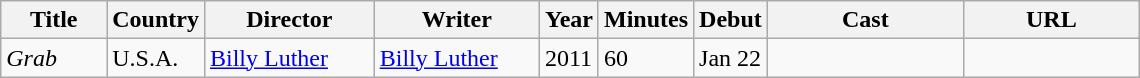<table class="wikitable" style="width:760px">
<tr>
<th width="75">Title</th>
<th width="50">Country</th>
<th width="125">Director</th>
<th width="125">Writer</th>
<th width="30">Year</th>
<th width="15">Minutes</th>
<th width="40">Debut</th>
<th width="160">Cast</th>
<th width="140">URL</th>
</tr>
<tr>
<td><em>Grab</em></td>
<td>U.S.A.</td>
<td><a href='#'>Billy Luther</a></td>
<td><a href='#'>Billy Luther</a></td>
<td>2011</td>
<td>60</td>
<td>Jan 22</td>
<td></td>
<td> </td>
</tr>
</table>
